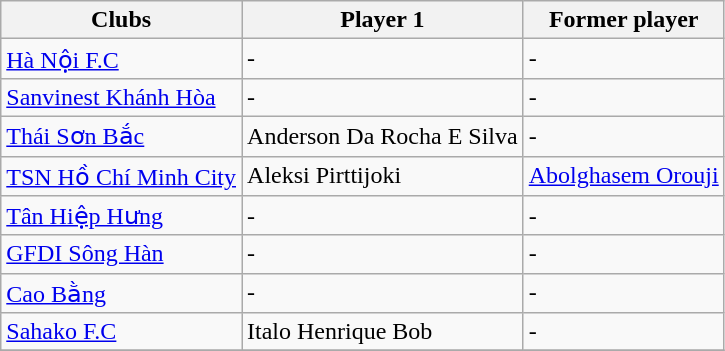<table class="wikitable sortable">
<tr>
<th>Clubs</th>
<th>Player 1</th>
<th>Former player</th>
</tr>
<tr>
<td><a href='#'>Hà Nội F.C</a></td>
<td>-</td>
<td>-</td>
</tr>
<tr>
<td><a href='#'>Sanvinest Khánh Hòa</a></td>
<td>-</td>
<td>-</td>
</tr>
<tr>
<td><a href='#'>Thái Sơn Bắc</a></td>
<td> Anderson Da Rocha E Silva</td>
<td>-</td>
</tr>
<tr>
<td><a href='#'>TSN Hồ Chí Minh City</a></td>
<td> Aleksi Pirttijoki</td>
<td> <a href='#'>Abolghasem Orouji</a></td>
</tr>
<tr>
<td><a href='#'>Tân Hiệp Hưng</a></td>
<td>-</td>
<td>-</td>
</tr>
<tr>
<td><a href='#'>GFDI Sông Hàn</a></td>
<td>-</td>
<td>-</td>
</tr>
<tr>
<td><a href='#'>Cao Bằng</a></td>
<td>-</td>
<td>-</td>
</tr>
<tr>
<td><a href='#'>Sahako F.C</a></td>
<td> Italo Henrique Bob</td>
<td>-</td>
</tr>
<tr>
</tr>
</table>
